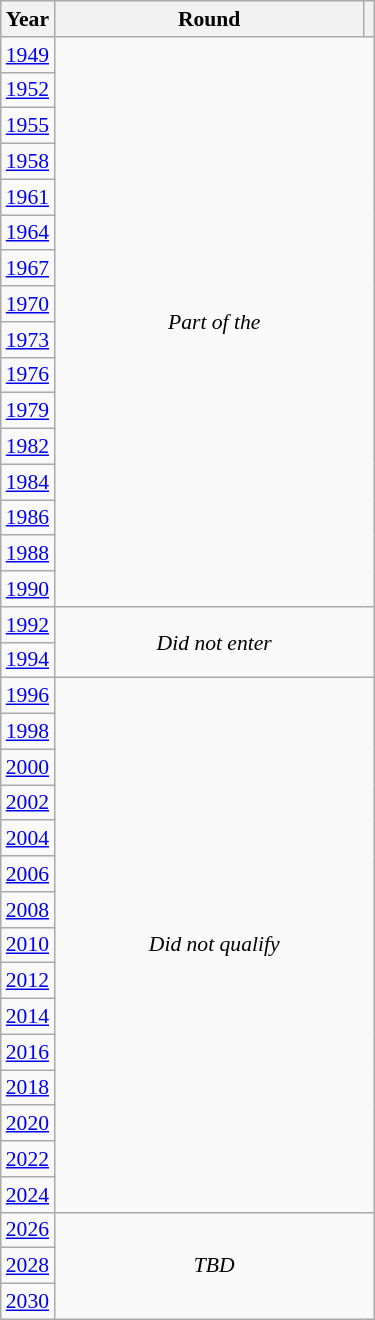<table class="wikitable" style="text-align: center; font-size:90%">
<tr>
<th>Year</th>
<th style="width:200px">Round</th>
<th></th>
</tr>
<tr>
<td><a href='#'>1949</a></td>
<td colspan="2" rowspan="16"><em>Part of the </em></td>
</tr>
<tr>
<td><a href='#'>1952</a></td>
</tr>
<tr>
<td><a href='#'>1955</a></td>
</tr>
<tr>
<td><a href='#'>1958</a></td>
</tr>
<tr>
<td><a href='#'>1961</a></td>
</tr>
<tr>
<td><a href='#'>1964</a></td>
</tr>
<tr>
<td><a href='#'>1967</a></td>
</tr>
<tr>
<td><a href='#'>1970</a></td>
</tr>
<tr>
<td><a href='#'>1973</a></td>
</tr>
<tr>
<td><a href='#'>1976</a></td>
</tr>
<tr>
<td><a href='#'>1979</a></td>
</tr>
<tr>
<td><a href='#'>1982</a></td>
</tr>
<tr>
<td><a href='#'>1984</a></td>
</tr>
<tr>
<td><a href='#'>1986</a></td>
</tr>
<tr>
<td><a href='#'>1988</a></td>
</tr>
<tr>
<td><a href='#'>1990</a></td>
</tr>
<tr>
<td><a href='#'>1992</a></td>
<td colspan="2" rowspan="2"><em>Did not enter</em></td>
</tr>
<tr>
<td><a href='#'>1994</a></td>
</tr>
<tr>
<td><a href='#'>1996</a></td>
<td colspan="2" rowspan="15"><em>Did not qualify</em></td>
</tr>
<tr>
<td><a href='#'>1998</a></td>
</tr>
<tr>
<td><a href='#'>2000</a></td>
</tr>
<tr>
<td><a href='#'>2002</a></td>
</tr>
<tr>
<td><a href='#'>2004</a></td>
</tr>
<tr>
<td><a href='#'>2006</a></td>
</tr>
<tr>
<td><a href='#'>2008</a></td>
</tr>
<tr>
<td><a href='#'>2010</a></td>
</tr>
<tr>
<td><a href='#'>2012</a></td>
</tr>
<tr>
<td><a href='#'>2014</a></td>
</tr>
<tr>
<td><a href='#'>2016</a></td>
</tr>
<tr>
<td><a href='#'>2018</a></td>
</tr>
<tr>
<td><a href='#'>2020</a></td>
</tr>
<tr>
<td><a href='#'>2022</a></td>
</tr>
<tr>
<td><a href='#'>2024</a></td>
</tr>
<tr>
<td><a href='#'>2026</a></td>
<td colspan="2" rowspan="3"><em>TBD</em></td>
</tr>
<tr>
<td><a href='#'>2028</a></td>
</tr>
<tr>
<td><a href='#'>2030</a></td>
</tr>
</table>
